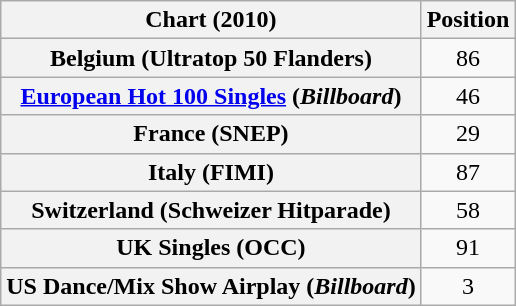<table class="wikitable sortable plainrowheaders">
<tr>
<th>Chart (2010)</th>
<th>Position</th>
</tr>
<tr>
<th scope="row">Belgium (Ultratop 50 Flanders)</th>
<td style="text-align:center;">86</td>
</tr>
<tr>
<th scope="row"><a href='#'>European Hot 100 Singles</a> (<em>Billboard</em>)</th>
<td align="center">46</td>
</tr>
<tr>
<th scope="row">France (SNEP)</th>
<td style="text-align:center;">29</td>
</tr>
<tr>
<th scope="row">Italy (FIMI)</th>
<td style="text-align:center;">87</td>
</tr>
<tr>
<th scope="row">Switzerland (Schweizer Hitparade)</th>
<td style="text-align:center;">58</td>
</tr>
<tr>
<th scope="row">UK Singles (OCC)</th>
<td style="text-align:center;">91</td>
</tr>
<tr>
<th scope="row">US Dance/Mix Show Airplay (<em>Billboard</em>)</th>
<td style="text-align:center;">3</td>
</tr>
</table>
